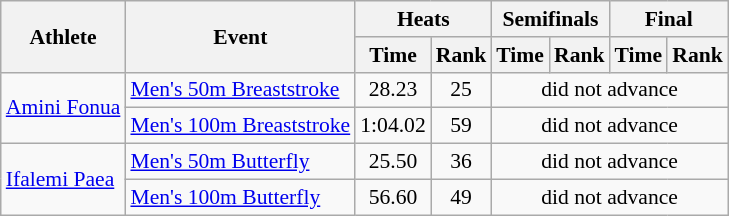<table class=wikitable style="font-size:90%">
<tr>
<th rowspan="2">Athlete</th>
<th rowspan="2">Event</th>
<th colspan="2">Heats</th>
<th colspan="2">Semifinals</th>
<th colspan="2">Final</th>
</tr>
<tr>
<th>Time</th>
<th>Rank</th>
<th>Time</th>
<th>Rank</th>
<th>Time</th>
<th>Rank</th>
</tr>
<tr>
<td rowspan="2"><a href='#'>Amini Fonua</a></td>
<td><a href='#'>Men's 50m Breaststroke</a></td>
<td align=center>28.23</td>
<td align=center>25</td>
<td align=center colspan=4>did not advance</td>
</tr>
<tr>
<td><a href='#'>Men's 100m Breaststroke</a></td>
<td align=center>1:04.02</td>
<td align=center>59</td>
<td align=center colspan=4>did not advance</td>
</tr>
<tr>
<td rowspan="2"><a href='#'>Ifalemi Paea</a></td>
<td><a href='#'>Men's 50m Butterfly</a></td>
<td align=center>25.50</td>
<td align=center>36</td>
<td align=center colspan=4>did not advance</td>
</tr>
<tr>
<td><a href='#'>Men's 100m Butterfly</a></td>
<td align=center>56.60</td>
<td align=center>49</td>
<td align=center colspan=4>did not advance</td>
</tr>
</table>
